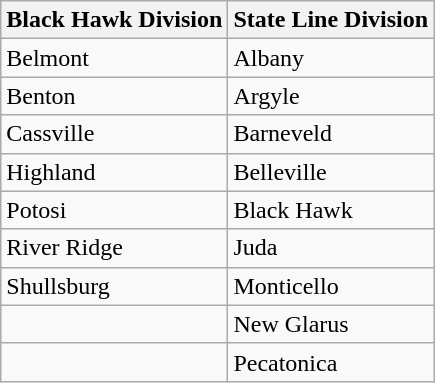<table class="wikitable">
<tr>
<th>Black Hawk Division</th>
<th>State Line Division</th>
</tr>
<tr>
<td>Belmont</td>
<td>Albany</td>
</tr>
<tr>
<td>Benton</td>
<td>Argyle</td>
</tr>
<tr>
<td>Cassville</td>
<td>Barneveld</td>
</tr>
<tr>
<td>Highland</td>
<td>Belleville</td>
</tr>
<tr>
<td>Potosi</td>
<td>Black Hawk</td>
</tr>
<tr>
<td>River Ridge</td>
<td>Juda</td>
</tr>
<tr>
<td>Shullsburg</td>
<td>Monticello</td>
</tr>
<tr>
<td></td>
<td>New Glarus</td>
</tr>
<tr>
<td></td>
<td>Pecatonica</td>
</tr>
</table>
